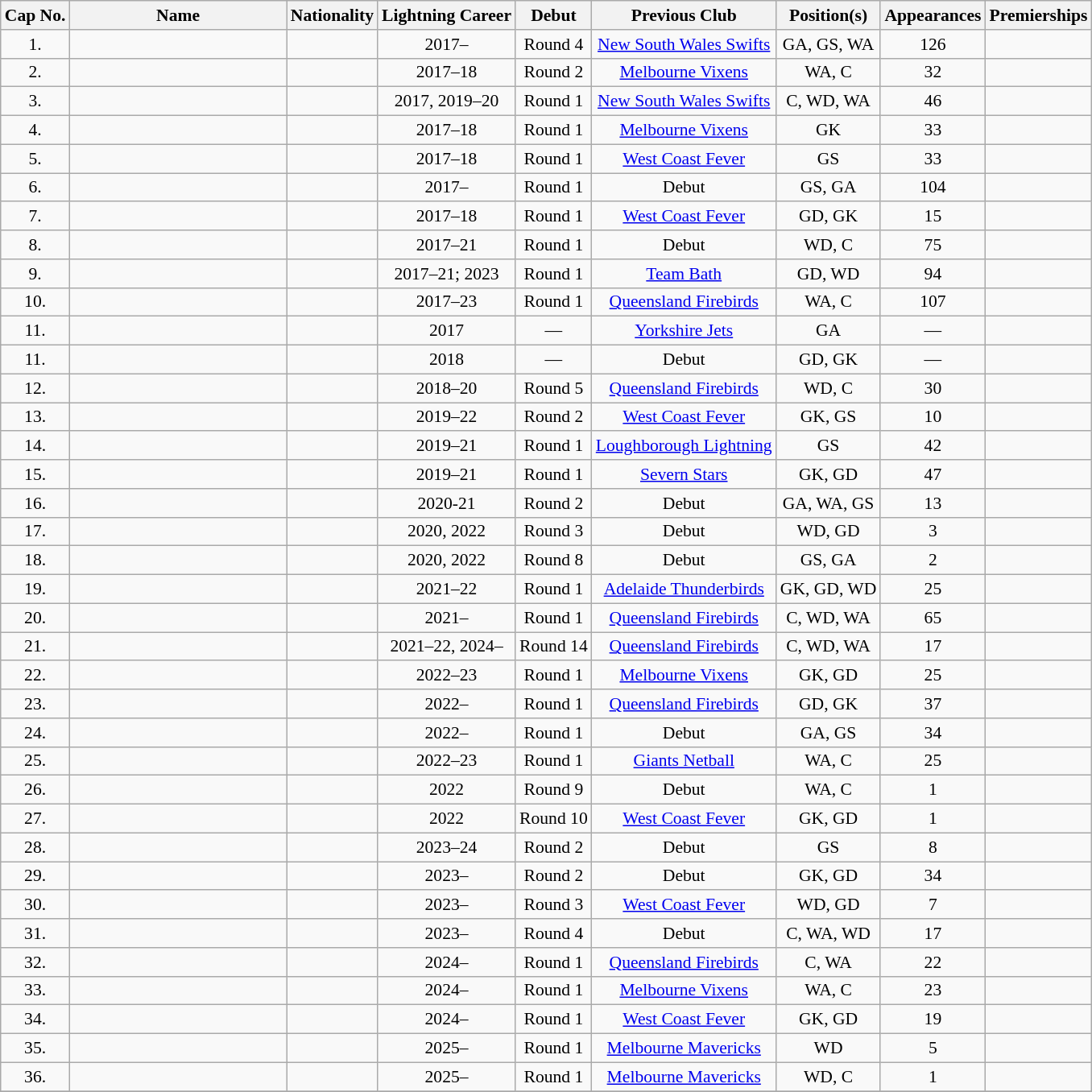<table class="wikitable sortable" style="text-align: center; font-size:90%">
<tr>
<th>Cap No.</th>
<th style="width:12em">Name</th>
<th>Nationality</th>
<th>Lightning Career</th>
<th>Debut</th>
<th>Previous Club</th>
<th>Position(s)</th>
<th>Appearances</th>
<th>Premierships</th>
</tr>
<tr>
<td>1.</td>
<td><strong></strong></td>
<td></td>
<td>2017–</td>
<td>Round 4</td>
<td><a href='#'>New South Wales Swifts</a></td>
<td>GA, GS, WA</td>
<td>126</td>
<td></td>
</tr>
<tr>
<td>2.</td>
<td></td>
<td></td>
<td>2017–18</td>
<td>Round 2</td>
<td><a href='#'>Melbourne Vixens</a></td>
<td>WA, C</td>
<td>32</td>
<td></td>
</tr>
<tr>
<td>3.</td>
<td></td>
<td></td>
<td>2017, 2019–20</td>
<td>Round 1</td>
<td><a href='#'>New South Wales Swifts</a></td>
<td>C, WD, WA</td>
<td>46</td>
<td></td>
</tr>
<tr>
<td>4.</td>
<td></td>
<td></td>
<td>2017–18</td>
<td>Round 1</td>
<td><a href='#'>Melbourne Vixens</a></td>
<td>GK</td>
<td>33</td>
<td></td>
</tr>
<tr>
<td>5.</td>
<td></td>
<td></td>
<td>2017–18</td>
<td>Round 1</td>
<td><a href='#'>West Coast Fever</a></td>
<td>GS</td>
<td>33</td>
<td></td>
</tr>
<tr>
<td>6.</td>
<td><strong></strong></td>
<td></td>
<td>2017–</td>
<td>Round 1</td>
<td>Debut</td>
<td>GS, GA</td>
<td>104</td>
<td></td>
</tr>
<tr>
<td>7.</td>
<td></td>
<td></td>
<td>2017–18</td>
<td>Round 1</td>
<td><a href='#'>West Coast Fever</a></td>
<td>GD, GK</td>
<td>15</td>
<td></td>
</tr>
<tr>
<td>8.</td>
<td></td>
<td></td>
<td>2017–21</td>
<td>Round 1</td>
<td>Debut</td>
<td>WD, C</td>
<td>75</td>
<td></td>
</tr>
<tr>
<td>9.</td>
<td></td>
<td></td>
<td>2017–21; 2023</td>
<td>Round 1</td>
<td><a href='#'>Team Bath</a></td>
<td>GD, WD</td>
<td>94</td>
<td></td>
</tr>
<tr>
<td>10.</td>
<td></td>
<td></td>
<td>2017–23</td>
<td>Round 1</td>
<td><a href='#'>Queensland Firebirds</a></td>
<td>WA, C</td>
<td>107</td>
<td></td>
</tr>
<tr>
<td>11.</td>
<td></td>
<td></td>
<td>2017</td>
<td>—</td>
<td><a href='#'>Yorkshire Jets</a></td>
<td>GA</td>
<td>—</td>
<td></td>
</tr>
<tr>
<td>11.</td>
<td></td>
<td></td>
<td>2018</td>
<td>—</td>
<td>Debut</td>
<td>GD, GK</td>
<td>—</td>
<td></td>
</tr>
<tr>
<td>12.</td>
<td></td>
<td></td>
<td>2018–20</td>
<td>Round 5</td>
<td><a href='#'>Queensland Firebirds</a></td>
<td>WD, C</td>
<td>30</td>
<td></td>
</tr>
<tr>
<td>13.</td>
<td></td>
<td></td>
<td>2019–22</td>
<td>Round 2</td>
<td><a href='#'>West Coast Fever</a></td>
<td>GK, GS</td>
<td>10</td>
<td></td>
</tr>
<tr>
<td>14.</td>
<td></td>
<td></td>
<td>2019–21</td>
<td>Round 1</td>
<td><a href='#'>Loughborough Lightning</a></td>
<td>GS</td>
<td>42</td>
<td></td>
</tr>
<tr>
<td>15.</td>
<td></td>
<td></td>
<td>2019–21</td>
<td>Round 1</td>
<td><a href='#'>Severn Stars</a></td>
<td>GK, GD</td>
<td>47</td>
<td></td>
</tr>
<tr>
<td>16.</td>
<td></td>
<td></td>
<td>2020-21</td>
<td>Round 2</td>
<td>Debut</td>
<td>GA, WA, GS</td>
<td>13</td>
<td></td>
</tr>
<tr>
<td>17.</td>
<td></td>
<td></td>
<td>2020, 2022</td>
<td>Round 3</td>
<td>Debut</td>
<td>WD, GD</td>
<td>3</td>
<td></td>
</tr>
<tr>
<td>18.</td>
<td></td>
<td></td>
<td>2020, 2022</td>
<td>Round 8</td>
<td>Debut</td>
<td>GS, GA</td>
<td>2</td>
<td></td>
</tr>
<tr>
<td>19.</td>
<td></td>
<td></td>
<td>2021–22</td>
<td>Round 1</td>
<td><a href='#'>Adelaide Thunderbirds</a></td>
<td>GK, GD, WD</td>
<td>25</td>
<td></td>
</tr>
<tr>
<td>20.</td>
<td><strong></strong></td>
<td></td>
<td>2021–</td>
<td>Round 1</td>
<td><a href='#'>Queensland Firebirds</a></td>
<td>C, WD, WA</td>
<td>65</td>
<td></td>
</tr>
<tr>
<td>21.</td>
<td><strong></strong></td>
<td></td>
<td>2021–22, 2024–</td>
<td>Round 14</td>
<td><a href='#'>Queensland Firebirds</a></td>
<td>C, WD, WA</td>
<td>17</td>
<td></td>
</tr>
<tr>
<td>22.</td>
<td></td>
<td></td>
<td>2022–23</td>
<td>Round 1</td>
<td><a href='#'>Melbourne Vixens</a></td>
<td>GK, GD</td>
<td>25</td>
<td></td>
</tr>
<tr>
<td>23.</td>
<td><strong></strong></td>
<td></td>
<td>2022–</td>
<td>Round 1</td>
<td><a href='#'>Queensland Firebirds</a></td>
<td>GD, GK</td>
<td>37</td>
<td></td>
</tr>
<tr>
<td>24.</td>
<td><strong></strong></td>
<td></td>
<td>2022–</td>
<td>Round 1</td>
<td>Debut</td>
<td>GA, GS</td>
<td>34</td>
<td></td>
</tr>
<tr>
<td>25.</td>
<td></td>
<td></td>
<td>2022–23</td>
<td>Round 1</td>
<td><a href='#'>Giants Netball</a></td>
<td>WA, C</td>
<td>25</td>
<td></td>
</tr>
<tr>
<td>26.</td>
<td></td>
<td></td>
<td>2022</td>
<td>Round 9</td>
<td>Debut</td>
<td>WA, C</td>
<td>1</td>
<td></td>
</tr>
<tr>
<td>27.</td>
<td></td>
<td></td>
<td>2022</td>
<td>Round 10</td>
<td><a href='#'>West Coast Fever</a></td>
<td>GK, GD</td>
<td>1</td>
<td></td>
</tr>
<tr>
<td>28.</td>
<td></td>
<td></td>
<td>2023–24</td>
<td>Round 2</td>
<td>Debut</td>
<td>GS</td>
<td>8</td>
<td></td>
</tr>
<tr>
<td>29.</td>
<td><strong></strong></td>
<td></td>
<td>2023–</td>
<td>Round 2</td>
<td>Debut</td>
<td>GK, GD</td>
<td>34</td>
<td></td>
</tr>
<tr>
<td>30.</td>
<td><strong></strong></td>
<td></td>
<td>2023–</td>
<td>Round 3</td>
<td><a href='#'>West Coast Fever</a></td>
<td>WD, GD</td>
<td>7</td>
<td></td>
</tr>
<tr>
<td>31.</td>
<td><strong></strong></td>
<td></td>
<td>2023–</td>
<td>Round 4</td>
<td>Debut</td>
<td>C, WA, WD</td>
<td>17</td>
<td></td>
</tr>
<tr>
<td>32.</td>
<td><strong></strong></td>
<td></td>
<td>2024–</td>
<td>Round 1</td>
<td><a href='#'>Queensland Firebirds</a></td>
<td>C, WA</td>
<td>22</td>
<td></td>
</tr>
<tr>
<td>33.</td>
<td><strong></strong></td>
<td></td>
<td>2024–</td>
<td>Round 1</td>
<td><a href='#'>Melbourne Vixens</a></td>
<td>WA, C</td>
<td>23</td>
<td></td>
</tr>
<tr>
<td>34.</td>
<td><strong></strong></td>
<td></td>
<td>2024–</td>
<td>Round 1</td>
<td><a href='#'>West Coast Fever</a></td>
<td>GK, GD</td>
<td>19</td>
<td></td>
</tr>
<tr>
<td>35.</td>
<td><strong></strong></td>
<td></td>
<td>2025–</td>
<td>Round 1</td>
<td><a href='#'>Melbourne Mavericks</a></td>
<td>WD</td>
<td>5</td>
<td></td>
</tr>
<tr>
<td>36.</td>
<td><strong></strong></td>
<td></td>
<td>2025–</td>
<td>Round 1</td>
<td><a href='#'>Melbourne Mavericks</a></td>
<td>WD, C</td>
<td>1</td>
<td></td>
</tr>
<tr>
</tr>
</table>
